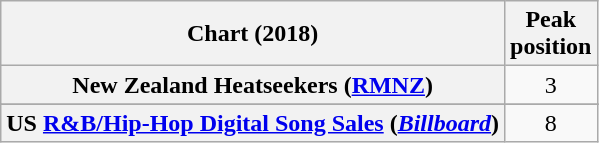<table class="wikitable sortable plainrowheaders" style="text-align:center">
<tr>
<th scope="col">Chart (2018)</th>
<th scope="col">Peak<br> position</th>
</tr>
<tr>
<th scope="row">New Zealand Heatseekers (<a href='#'>RMNZ</a>)</th>
<td>3</td>
</tr>
<tr>
</tr>
<tr>
<th scope="row">US <a href='#'>R&B/Hip-Hop Digital Song Sales</a> (<em><a href='#'>Billboard</a></em>)</th>
<td>8</td>
</tr>
</table>
